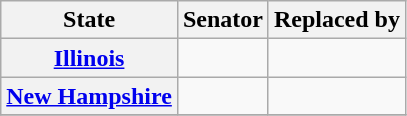<table class="wikitable sortable plainrowheaders">
<tr>
<th scope="col">State</th>
<th scope="col">Senator</th>
<th scope="col">Replaced by</th>
</tr>
<tr>
<th><a href='#'>Illinois</a></th>
<td></td>
<td></td>
</tr>
<tr>
<th><a href='#'>New Hampshire</a></th>
<td></td>
<td></td>
</tr>
<tr>
</tr>
</table>
